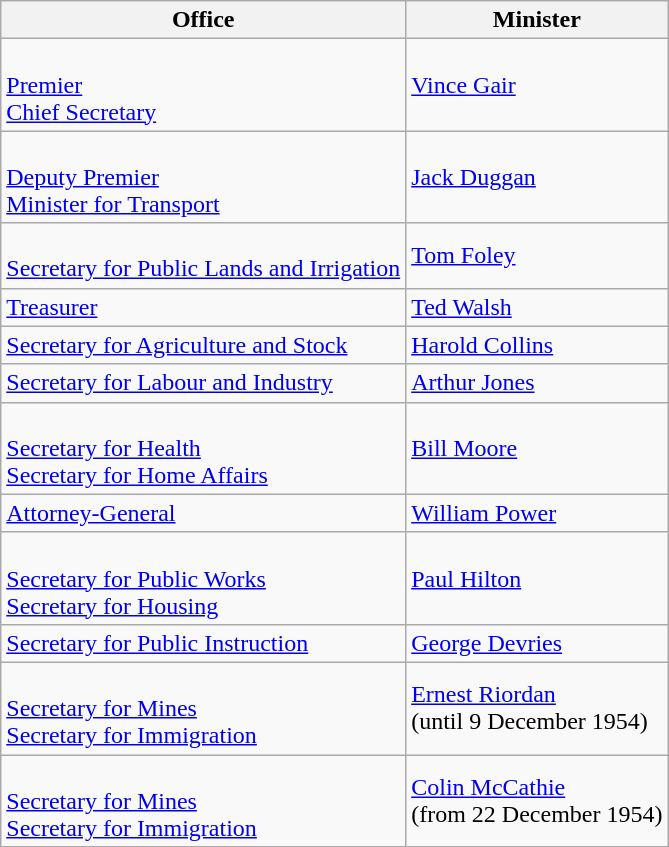<table class="wikitable">
<tr>
<th>Office</th>
<th>Minister</th>
</tr>
<tr>
<td><br><a href='#'>Premier</a><br>
<a href='#'>Chief Secretary</a><br></td>
<td><a href='#'>Vince Gair</a></td>
</tr>
<tr>
<td><br><a href='#'>Deputy Premier</a><br>
<a href='#'>Minister for Transport</a></td>
<td><a href='#'>Jack Duggan</a></td>
</tr>
<tr>
<td><br><a href='#'>Secretary for Public Lands and Irrigation</a><br></td>
<td><a href='#'>Tom Foley</a></td>
</tr>
<tr>
<td><a href='#'>Treasurer</a></td>
<td><a href='#'>Ted Walsh</a></td>
</tr>
<tr>
<td><a href='#'>Secretary for Agriculture and Stock</a></td>
<td><a href='#'>Harold Collins</a></td>
</tr>
<tr>
<td><a href='#'>Secretary for Labour and Industry</a></td>
<td><a href='#'>Arthur Jones</a></td>
</tr>
<tr>
<td><br><a href='#'>Secretary for Health</a><br>
<a href='#'>Secretary for Home Affairs</a></td>
<td><a href='#'>Bill Moore</a></td>
</tr>
<tr>
<td><a href='#'>Attorney-General</a></td>
<td><a href='#'>William Power</a></td>
</tr>
<tr>
<td><br><a href='#'>Secretary for Public Works</a><br>
<a href='#'>Secretary for Housing</a><br></td>
<td><a href='#'>Paul Hilton</a></td>
</tr>
<tr>
<td><a href='#'>Secretary for Public Instruction</a></td>
<td><a href='#'>George Devries</a></td>
</tr>
<tr>
<td><br><a href='#'>Secretary for Mines</a><br>
<a href='#'>Secretary for Immigration</a></td>
<td><a href='#'>Ernest Riordan</a><br>(until 9 December 1954)</td>
</tr>
<tr>
<td><br><a href='#'>Secretary for Mines</a><br>
<a href='#'>Secretary for Immigration</a></td>
<td><a href='#'>Colin McCathie</a><br>(from 22 December 1954)</td>
</tr>
</table>
